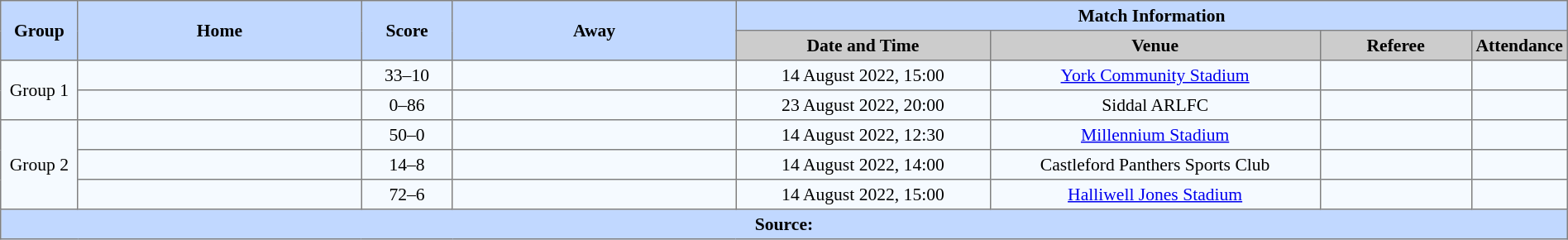<table border=1 style="border-collapse:collapse; font-size:90%; text-align:center;" cellpadding=3 cellspacing=0 width=100%>
<tr style="background:#c1d8ff;">
<th scope="col" rowspan=2 width=5%>Group</th>
<th scope="col" rowspan=2 width=19%>Home</th>
<th scope="col" rowspan=2 width=6%>Score</th>
<th scope="col" rowspan=2 width=19%>Away</th>
<th colspan=4>Match Information</th>
</tr>
<tr style="background:#cccccc;">
<th scope="col" width=17%>Date and Time</th>
<th scope="col" width=22%>Venue</th>
<th scope="col" width=10%>Referee</th>
<th scope="col" width=7%>Attendance</th>
</tr>
<tr style="background:#f5faff;">
<td rowspan=2>Group 1</td>
<td></td>
<td>33–10</td>
<td></td>
<td>14 August 2022, 15:00</td>
<td><a href='#'>York Community Stadium</a></td>
<td></td>
<td></td>
</tr>
<tr style="background:#f5faff;">
<td></td>
<td>0–86</td>
<td></td>
<td>23 August 2022, 20:00 </td>
<td>Siddal ARLFC</td>
<td></td>
<td></td>
</tr>
<tr style="background:#f5faff;">
<td rowspan=3>Group 2</td>
<td></td>
<td>50–0</td>
<td></td>
<td>14 August 2022, 12:30</td>
<td><a href='#'>Millennium Stadium</a></td>
<td></td>
<td></td>
</tr>
<tr style="background:#f5faff;">
<td></td>
<td>14–8</td>
<td></td>
<td>14 August 2022, 14:00</td>
<td>Castleford Panthers Sports Club</td>
<td></td>
<td></td>
</tr>
<tr style="background:#f5faff;">
<td></td>
<td>72–6</td>
<td></td>
<td>14 August 2022, 15:00</td>
<td><a href='#'>Halliwell Jones Stadium</a></td>
<td></td>
<td></td>
</tr>
<tr style="background:#c1d8ff;">
<th colspan=8>Source:</th>
</tr>
</table>
